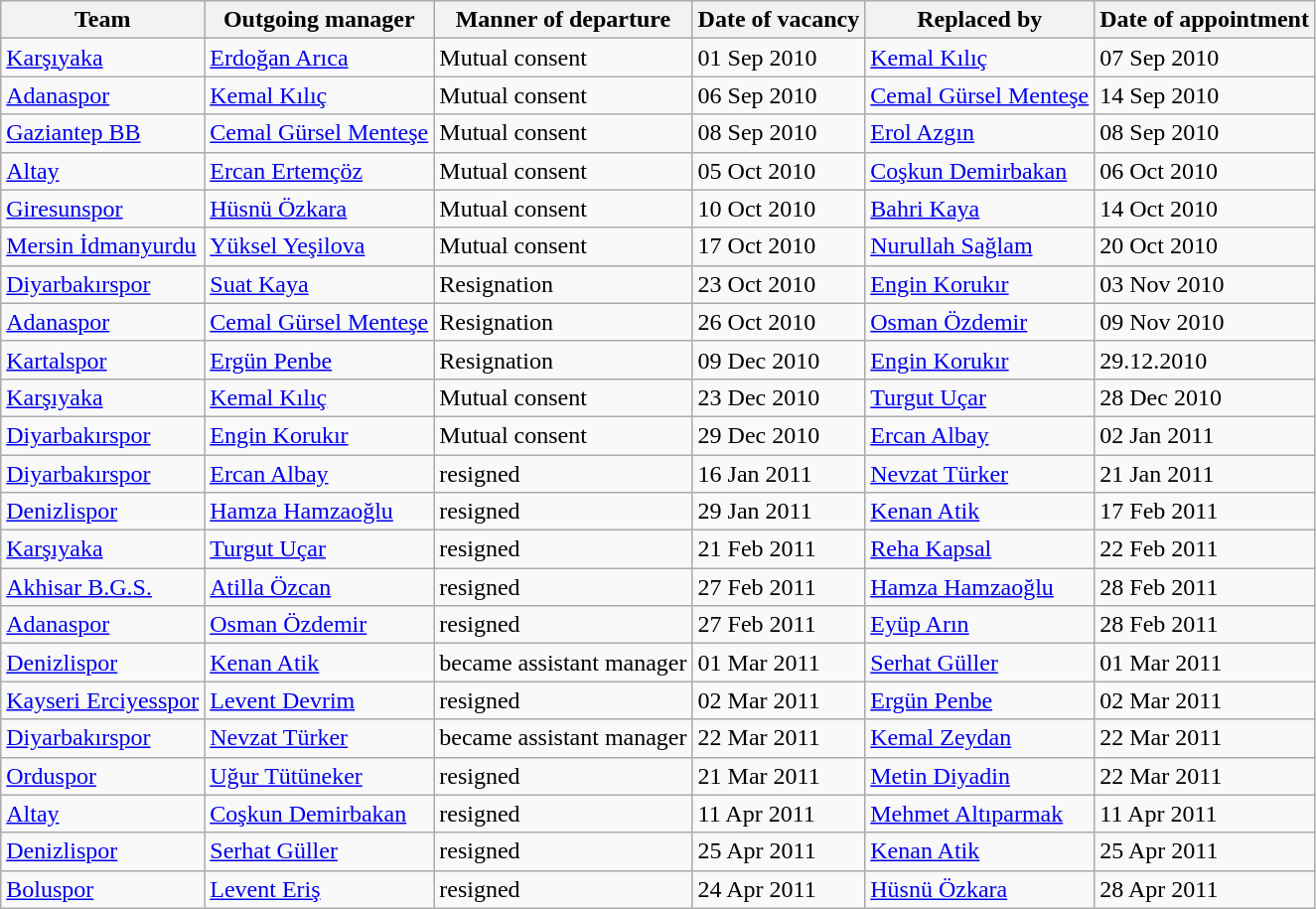<table class="wikitable">
<tr>
<th>Team</th>
<th>Outgoing manager</th>
<th>Manner of departure</th>
<th>Date of vacancy</th>
<th>Replaced by</th>
<th>Date of appointment</th>
</tr>
<tr>
<td><a href='#'>Karşıyaka</a></td>
<td> <a href='#'>Erdoğan Arıca</a></td>
<td>Mutual consent</td>
<td>01 Sep 2010</td>
<td> <a href='#'>Kemal Kılıç</a></td>
<td>07 Sep 2010</td>
</tr>
<tr>
<td><a href='#'>Adanaspor</a></td>
<td> <a href='#'>Kemal Kılıç</a></td>
<td>Mutual consent</td>
<td>06 Sep 2010</td>
<td> <a href='#'>Cemal Gürsel Menteşe</a></td>
<td>14 Sep 2010</td>
</tr>
<tr>
<td><a href='#'>Gaziantep BB</a></td>
<td> <a href='#'>Cemal Gürsel Menteşe</a></td>
<td>Mutual consent</td>
<td>08 Sep 2010</td>
<td> <a href='#'>Erol Azgın</a></td>
<td>08 Sep 2010</td>
</tr>
<tr>
<td><a href='#'>Altay</a></td>
<td> <a href='#'>Ercan Ertemçöz</a></td>
<td>Mutual consent</td>
<td>05 Oct 2010</td>
<td> <a href='#'>Coşkun Demirbakan</a></td>
<td>06 Oct 2010</td>
</tr>
<tr>
<td><a href='#'>Giresunspor</a></td>
<td> <a href='#'>Hüsnü Özkara</a></td>
<td>Mutual consent</td>
<td>10 Oct 2010</td>
<td> <a href='#'>Bahri Kaya</a></td>
<td>14 Oct 2010</td>
</tr>
<tr>
<td><a href='#'>Mersin İdmanyurdu</a></td>
<td> <a href='#'>Yüksel Yeşilova</a></td>
<td>Mutual consent</td>
<td>17 Oct 2010</td>
<td> <a href='#'>Nurullah Sağlam</a></td>
<td>20 Oct 2010</td>
</tr>
<tr>
<td><a href='#'>Diyarbakırspor</a></td>
<td> <a href='#'>Suat Kaya</a></td>
<td>Resignation</td>
<td>23 Oct 2010</td>
<td> <a href='#'>Engin Korukır</a></td>
<td>03 Nov 2010</td>
</tr>
<tr>
<td><a href='#'>Adanaspor</a></td>
<td> <a href='#'>Cemal Gürsel Menteşe</a></td>
<td>Resignation</td>
<td>26 Oct 2010</td>
<td> <a href='#'>Osman Özdemir</a></td>
<td>09 Nov 2010</td>
</tr>
<tr>
<td><a href='#'>Kartalspor</a></td>
<td> <a href='#'>Ergün Penbe</a></td>
<td>Resignation</td>
<td>09 Dec 2010</td>
<td> <a href='#'>Engin Korukır</a></td>
<td>29.12.2010</td>
</tr>
<tr>
<td><a href='#'>Karşıyaka</a></td>
<td> <a href='#'>Kemal Kılıç</a></td>
<td>Mutual consent</td>
<td>23 Dec 2010</td>
<td> <a href='#'>Turgut Uçar</a></td>
<td>28 Dec 2010</td>
</tr>
<tr>
<td><a href='#'>Diyarbakırspor</a></td>
<td> <a href='#'>Engin Korukır</a></td>
<td>Mutual consent</td>
<td>29 Dec 2010</td>
<td> <a href='#'>Ercan Albay</a></td>
<td>02 Jan 2011</td>
</tr>
<tr>
<td><a href='#'>Diyarbakırspor</a></td>
<td> <a href='#'>Ercan Albay</a></td>
<td>resigned</td>
<td>16 Jan 2011</td>
<td> <a href='#'>Nevzat Türker</a></td>
<td>21 Jan 2011</td>
</tr>
<tr>
<td><a href='#'>Denizlispor</a></td>
<td> <a href='#'>Hamza Hamzaoğlu</a></td>
<td>resigned</td>
<td>29 Jan 2011</td>
<td> <a href='#'>Kenan Atik</a></td>
<td>17 Feb 2011</td>
</tr>
<tr>
<td><a href='#'>Karşıyaka</a></td>
<td> <a href='#'>Turgut Uçar</a></td>
<td>resigned</td>
<td>21 Feb 2011</td>
<td> <a href='#'>Reha Kapsal</a></td>
<td>22 Feb 2011</td>
</tr>
<tr>
<td><a href='#'>Akhisar B.G.S.</a></td>
<td> <a href='#'>Atilla Özcan</a></td>
<td>resigned</td>
<td>27 Feb 2011</td>
<td> <a href='#'>Hamza Hamzaoğlu</a></td>
<td>28 Feb 2011</td>
</tr>
<tr>
<td><a href='#'>Adanaspor</a></td>
<td> <a href='#'>Osman Özdemir</a></td>
<td>resigned</td>
<td>27 Feb 2011</td>
<td> <a href='#'>Eyüp Arın</a></td>
<td>28 Feb 2011</td>
</tr>
<tr>
<td><a href='#'>Denizlispor</a></td>
<td> <a href='#'>Kenan Atik</a></td>
<td>became assistant manager</td>
<td>01 Mar 2011</td>
<td> <a href='#'>Serhat Güller</a></td>
<td>01 Mar 2011</td>
</tr>
<tr>
<td><a href='#'>Kayseri Erciyesspor</a></td>
<td> <a href='#'>Levent Devrim</a></td>
<td>resigned</td>
<td>02 Mar 2011</td>
<td> <a href='#'>Ergün Penbe</a></td>
<td>02 Mar 2011</td>
</tr>
<tr>
<td><a href='#'>Diyarbakırspor</a></td>
<td> <a href='#'>Nevzat Türker</a></td>
<td>became assistant manager</td>
<td>22 Mar 2011</td>
<td> <a href='#'>Kemal Zeydan</a></td>
<td>22 Mar 2011</td>
</tr>
<tr>
<td><a href='#'>Orduspor</a></td>
<td> <a href='#'>Uğur Tütüneker</a></td>
<td>resigned</td>
<td>21 Mar 2011</td>
<td> <a href='#'>Metin Diyadin</a></td>
<td>22 Mar 2011</td>
</tr>
<tr>
<td><a href='#'>Altay</a></td>
<td> <a href='#'>Coşkun Demirbakan</a></td>
<td>resigned</td>
<td>11 Apr 2011</td>
<td> <a href='#'>Mehmet Altıparmak</a></td>
<td>11 Apr 2011</td>
</tr>
<tr>
<td><a href='#'>Denizlispor</a></td>
<td> <a href='#'>Serhat Güller</a></td>
<td>resigned</td>
<td>25 Apr 2011</td>
<td> <a href='#'>Kenan Atik</a></td>
<td>25 Apr 2011</td>
</tr>
<tr>
<td><a href='#'>Boluspor</a></td>
<td> <a href='#'>Levent Eriş</a></td>
<td>resigned</td>
<td>24 Apr 2011</td>
<td> <a href='#'>Hüsnü Özkara</a></td>
<td>28 Apr 2011</td>
</tr>
</table>
